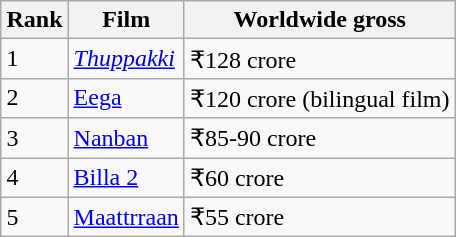<table class="wikitable sortable" style="margin:auto; margin:auto">
<tr>
<th>Rank</th>
<th>Film</th>
<th>Worldwide gross</th>
</tr>
<tr>
<td>1</td>
<td><em><a href='#'>Thuppakki</a></em></td>
<td>₹128 crore</td>
</tr>
<tr>
<td>2</td>
<td><a href='#'>Eega</a></td>
<td>₹120 crore (bilingual film)</td>
</tr>
<tr>
<td>3</td>
<td><a href='#'>Nanban</a></td>
<td>₹85-90 crore</td>
</tr>
<tr>
<td>4</td>
<td><a href='#'>Billa 2</a></td>
<td>₹60 crore</td>
</tr>
<tr>
<td>5</td>
<td><a href='#'>Maattrraan</a></td>
<td>₹55 crore<br></td>
</tr>
</table>
